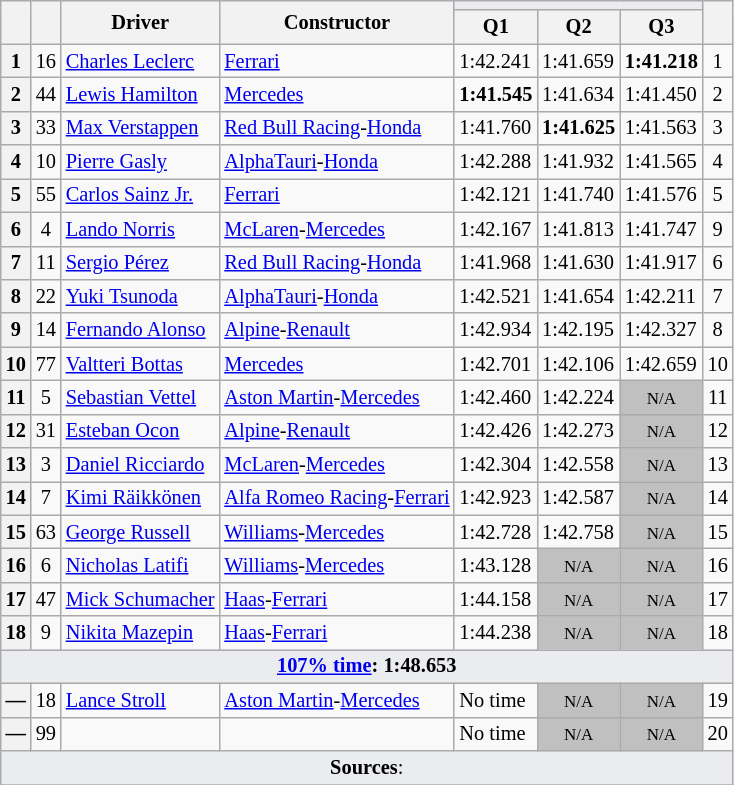<table class="wikitable sortable" style="font-size: 85%;">
<tr>
<th rowspan="2"></th>
<th rowspan="2"></th>
<th rowspan="2">Driver</th>
<th rowspan="2">Constructor</th>
<th colspan="3" style="background:#eaecf0; text-align:center;"></th>
<th rowspan="2"></th>
</tr>
<tr>
<th scope="col">Q1</th>
<th scope="col">Q2</th>
<th scope="col">Q3</th>
</tr>
<tr>
<th scope="row">1</th>
<td align="center">16</td>
<td data-sort-value="lec"> <a href='#'>Charles Leclerc</a></td>
<td><a href='#'>Ferrari</a></td>
<td>1:42.241</td>
<td>1:41.659</td>
<td><strong>1:41.218</strong></td>
<td align="center">1</td>
</tr>
<tr>
<th scope="row">2</th>
<td align="center">44</td>
<td data-sort-value="ham"> <a href='#'>Lewis Hamilton</a></td>
<td><a href='#'>Mercedes</a></td>
<td><strong>1:41.545</strong></td>
<td>1:41.634</td>
<td>1:41.450</td>
<td align="center">2</td>
</tr>
<tr>
<th scope="row">3</th>
<td align="center">33</td>
<td data-sort-value="ver"> <a href='#'>Max Verstappen</a></td>
<td><a href='#'>Red Bull Racing</a>-<a href='#'>Honda</a></td>
<td>1:41.760</td>
<td><strong>1:41.625</strong></td>
<td>1:41.563</td>
<td align="center">3</td>
</tr>
<tr>
<th scope="row">4</th>
<td align="center">10</td>
<td data-sort-value="gas"> <a href='#'>Pierre Gasly</a></td>
<td><a href='#'>AlphaTauri</a>-<a href='#'>Honda</a></td>
<td>1:42.288</td>
<td>1:41.932</td>
<td>1:41.565</td>
<td align="center">4</td>
</tr>
<tr>
<th scope="row">5</th>
<td align="center">55</td>
<td data-sort-value="sai"> <a href='#'>Carlos Sainz Jr.</a></td>
<td><a href='#'>Ferrari</a></td>
<td>1:42.121</td>
<td>1:41.740</td>
<td>1:41.576</td>
<td align="center">5</td>
</tr>
<tr>
<th scope="row">6</th>
<td align="center">4</td>
<td data-sort-value="nor"> <a href='#'>Lando Norris</a></td>
<td><a href='#'>McLaren</a>-<a href='#'>Mercedes</a></td>
<td>1:42.167</td>
<td>1:41.813</td>
<td>1:41.747</td>
<td align="center">9</td>
</tr>
<tr>
<th scope="row">7</th>
<td align="center">11</td>
<td data-sort-value="per"> <a href='#'>Sergio Pérez</a></td>
<td><a href='#'>Red Bull Racing</a>-<a href='#'>Honda</a></td>
<td>1:41.968</td>
<td>1:41.630</td>
<td>1:41.917</td>
<td align="center">6</td>
</tr>
<tr>
<th scope="row">8</th>
<td align="center">22</td>
<td data-sort-value="tsu"> <a href='#'>Yuki Tsunoda</a></td>
<td><a href='#'>AlphaTauri</a>-<a href='#'>Honda</a></td>
<td>1:42.521</td>
<td>1:41.654</td>
<td>1:42.211</td>
<td align="center">7</td>
</tr>
<tr>
<th scope="row">9</th>
<td align="center">14</td>
<td data-sort-value="alo"> <a href='#'>Fernando Alonso</a></td>
<td><a href='#'>Alpine</a>-<a href='#'>Renault</a></td>
<td>1:42.934</td>
<td>1:42.195</td>
<td>1:42.327</td>
<td align="center">8</td>
</tr>
<tr>
<th scope="row">10</th>
<td align="center">77</td>
<td data-sort-value="bot"> <a href='#'>Valtteri Bottas</a></td>
<td><a href='#'>Mercedes</a></td>
<td>1:42.701</td>
<td>1:42.106</td>
<td>1:42.659</td>
<td align="center">10</td>
</tr>
<tr>
<th scope="row">11</th>
<td align="center">5</td>
<td data-sort-value="vet"> <a href='#'>Sebastian Vettel</a></td>
<td><a href='#'>Aston Martin</a>-<a href='#'>Mercedes</a></td>
<td>1:42.460</td>
<td>1:42.224</td>
<td style="background: silver" align="center" data-sort-value="11"><small>N/A</small></td>
<td align="center">11</td>
</tr>
<tr>
<th scope="row">12</th>
<td align="center">31</td>
<td data-sort-value="oco"> <a href='#'>Esteban Ocon</a></td>
<td><a href='#'>Alpine</a>-<a href='#'>Renault</a></td>
<td>1:42.426</td>
<td>1:42.273</td>
<td style="background: silver" align="center" data-sort-value="11"><small>N/A</small></td>
<td align="center">12</td>
</tr>
<tr>
<th scope="row">13</th>
<td align="center">3</td>
<td data-sort-value="ric"> <a href='#'>Daniel Ricciardo</a></td>
<td><a href='#'>McLaren</a>-<a href='#'>Mercedes</a></td>
<td>1:42.304</td>
<td>1:42.558</td>
<td style="background: silver" align="center" data-sort-value="12"><small>N/A</small></td>
<td align="center">13</td>
</tr>
<tr>
<th scope="row">14</th>
<td align="center">7</td>
<td data-sort-value="rai"> <a href='#'>Kimi Räikkönen</a></td>
<td><a href='#'>Alfa Romeo Racing</a>-<a href='#'>Ferrari</a></td>
<td>1:42.923</td>
<td>1:42.587</td>
<td style="background: silver" align="center" data-sort-value="14"><small>N/A</small></td>
<td align="center">14</td>
</tr>
<tr>
<th scope="row">15</th>
<td align="center">63</td>
<td data-sort-value="rus"> <a href='#'>George Russell</a></td>
<td><a href='#'>Williams</a>-<a href='#'>Mercedes</a></td>
<td>1:42.728</td>
<td>1:42.758</td>
<td style="background: silver" align="center" data-sort-value="15"><small>N/A</small></td>
<td align="center">15</td>
</tr>
<tr>
<th scope="row">16</th>
<td align="center">6</td>
<td data-sort-value="lat"> <a href='#'>Nicholas Latifi</a></td>
<td><a href='#'>Williams</a>-<a href='#'>Mercedes</a></td>
<td>1:43.128</td>
<td style="background: silver" align="center" data-sort-value="18"><small>N/A</small></td>
<td style="background: silver" align="center" data-sort-value="18"><small>N/A</small></td>
<td align="center">16</td>
</tr>
<tr>
<th scope="row">17</th>
<td align="center">47</td>
<td data-sort-value="sch"> <a href='#'>Mick Schumacher</a></td>
<td><a href='#'>Haas</a>-<a href='#'>Ferrari</a></td>
<td>1:44.158</td>
<td style="background: silver" align="center" data-sort-value="18"><small>N/A</small></td>
<td style="background: silver" align="center" data-sort-value="18"><small>N/A</small></td>
<td align="center">17</td>
</tr>
<tr>
<th scope="row">18</th>
<td align="center">9</td>
<td data-sort-value="maz"><a href='#'>Nikita Mazepin</a></td>
<td><a href='#'>Haas</a>-<a href='#'>Ferrari</a></td>
<td>1:44.238</td>
<td style="background: silver" align="center" data-sort-value="19"><small>N/A</small></td>
<td style="background: silver" align="center" data-sort-value="19"><small>N/A</small></td>
<td align="center">18</td>
</tr>
<tr class="sortbottom">
<td colspan="8" style="background-color:#EAECF0;text-align:center"><strong><a href='#'>107% time</a>: 1:48.653</strong></td>
</tr>
<tr>
<th data-sort-value="20">—</th>
<td align="center">18</td>
<td data-sort-value="str"> <a href='#'>Lance Stroll</a></td>
<td><a href='#'>Aston Martin</a>-<a href='#'>Mercedes</a></td>
<td data-sort-value="2:00" nowrap>No time</td>
<td style="background: silver" align="center"><small>N/A</small></td>
<td style="background: silver" align="center"><small>N/A</small></td>
<td align="center">19</td>
</tr>
<tr>
<th data-sort-value="20">—</th>
<td align="center">99</td>
<td data-sort-value="gio"></td>
<td></td>
<td data-sort-value="2:00" nowrap>No time</td>
<td style="background: silver" align="center"><small>N/A</small></td>
<td style="background: silver" align="center"><small>N/A</small></td>
<td align="center">20</td>
</tr>
<tr class="sortbottom">
<td colspan="8" style="background-color:#EAECF0;text-align:center"><strong>Sources</strong>:</td>
</tr>
<tr>
</tr>
</table>
